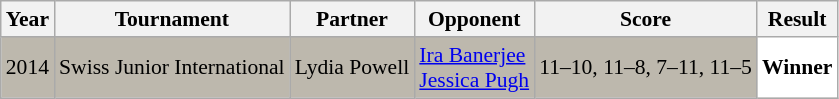<table class="sortable wikitable" style="font-size: 90%;">
<tr>
<th>Year</th>
<th>Tournament</th>
<th>Partner</th>
<th>Opponent</th>
<th>Score</th>
<th>Result</th>
</tr>
<tr style="background:#BDB8AD">
<td align="center">2014</td>
<td align="left">Swiss Junior International</td>
<td align="left"> Lydia Powell</td>
<td align="left"> <a href='#'>Ira Banerjee</a><br> <a href='#'>Jessica Pugh</a></td>
<td align="left">11–10, 11–8, 7–11, 11–5</td>
<td style="text-align:left; background:white"> <strong>Winner</strong></td>
</tr>
</table>
